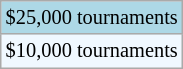<table class="wikitable" style="font-size:85%">
<tr style="background:lightblue;">
<td>$25,000 tournaments</td>
</tr>
<tr style="background:#f0f8ff;">
<td>$10,000 tournaments</td>
</tr>
</table>
